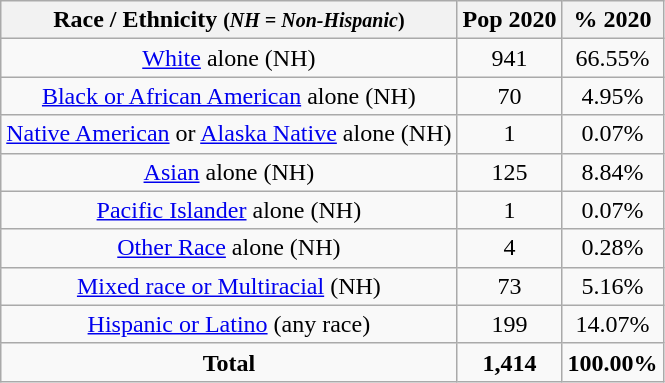<table class="wikitable" style="text-align:center;">
<tr>
<th>Race / Ethnicity <small>(<em>NH = Non-Hispanic</em>)</small></th>
<th>Pop 2020</th>
<th>% 2020</th>
</tr>
<tr>
<td><a href='#'>White</a> alone (NH)</td>
<td>941</td>
<td>66.55%</td>
</tr>
<tr>
<td><a href='#'>Black or African American</a> alone (NH)</td>
<td>70</td>
<td>4.95%</td>
</tr>
<tr>
<td><a href='#'>Native American</a> or <a href='#'>Alaska Native</a> alone (NH)</td>
<td>1</td>
<td>0.07%</td>
</tr>
<tr>
<td><a href='#'>Asian</a> alone (NH)</td>
<td>125</td>
<td>8.84%</td>
</tr>
<tr>
<td><a href='#'>Pacific Islander</a> alone (NH)</td>
<td>1</td>
<td>0.07%</td>
</tr>
<tr>
<td><a href='#'>Other Race</a> alone (NH)</td>
<td>4</td>
<td>0.28%</td>
</tr>
<tr>
<td><a href='#'>Mixed race or Multiracial</a> (NH)</td>
<td>73</td>
<td>5.16%</td>
</tr>
<tr>
<td><a href='#'>Hispanic or Latino</a> (any race)</td>
<td>199</td>
<td>14.07%</td>
</tr>
<tr>
<td><strong>Total</strong></td>
<td><strong>1,414</strong></td>
<td><strong>100.00%</strong></td>
</tr>
</table>
